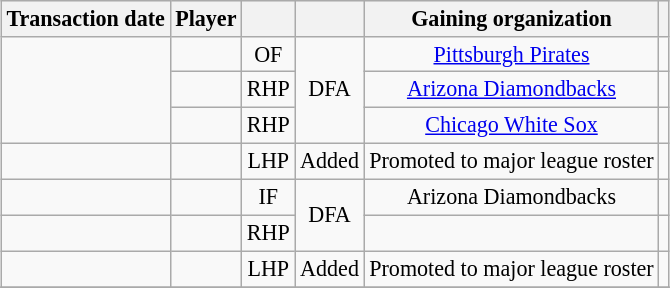<table class="toccolours" style="width:100%; background:inherit">
<tr>
<td><br><table class="wikitable sortable" margin: 5px; text-align: center; style="font-size: 92%">
<tr>
<th scope="col">Transaction date</th>
<th scope="col">Player</th>
<th scope="col"></th>
<th scope="col"></th>
<th scope="col">Gaining organization</th>
<th scope="col" class="unsortable"></th>
</tr>
<tr>
<td rowspan="3;" align="center"></td>
<td align="left"></td>
<td align="center">OF</td>
<td rowspan="3;" align="center">DFA</td>
<td align="center"><a href='#'>Pittsburgh Pirates</a></td>
<td align="center"></td>
</tr>
<tr>
<td align="left"></td>
<td align="center">RHP</td>
<td align="center"><a href='#'>Arizona Diamondbacks</a></td>
<td align="center"></td>
</tr>
<tr>
<td align="left"></td>
<td align="center">RHP</td>
<td align="center"><a href='#'>Chicago White Sox</a></td>
<td align="center"></td>
</tr>
<tr>
<td align="center"></td>
<td align="left"></td>
<td align="center">LHP</td>
<td align="center">Added</td>
<td align="center">Promoted to major league roster</td>
<td align="center"></td>
</tr>
<tr>
<td align="center"></td>
<td align="left"></td>
<td align="center">IF</td>
<td rowspan="2;" align="center">DFA</td>
<td align="center">Arizona Diamondbacks</td>
<td align="center"></td>
</tr>
<tr>
<td align="center"></td>
<td align="left"></td>
<td align="center">RHP</td>
<td align="center"></td>
<td align="center"></td>
</tr>
<tr>
<td align="center"></td>
<td align="left"></td>
<td align="center">LHP</td>
<td align="center">Added</td>
<td align="center">Promoted to major league roster</td>
<td align="center"></td>
</tr>
<tr>
</tr>
<tr class="sortbottom">
</tr>
</table>
</td>
</tr>
</table>
